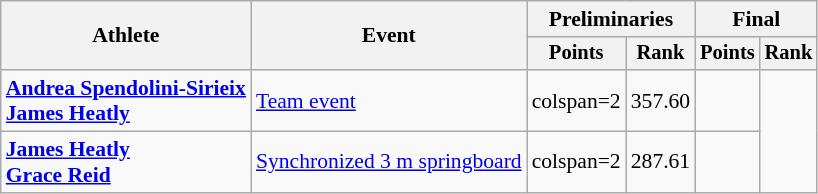<table class="wikitable" style="text-align:center; font-size:90%">
<tr>
<th rowspan="2">Athlete</th>
<th rowspan="2">Event</th>
<th colspan="2">Preliminaries</th>
<th colspan="2">Final</th>
</tr>
<tr style="font-size:95%">
<th>Points</th>
<th>Rank</th>
<th>Points</th>
<th>Rank</th>
</tr>
<tr>
<td align=left><strong><a href='#'>Andrea Spendolini-Sirieix</a><br><a href='#'>James Heatly</a></strong></td>
<td align=left><a href='#'>Team event</a></td>
<td>colspan=2 </td>
<td>357.60</td>
<td></td>
</tr>
<tr>
<td align=left><strong><a href='#'>James Heatly</a><br><a href='#'>Grace Reid</a></strong></td>
<td align=left><a href='#'>Synchronized 3 m springboard</a></td>
<td>colspan=2 </td>
<td>287.61</td>
<td></td>
</tr>
</table>
